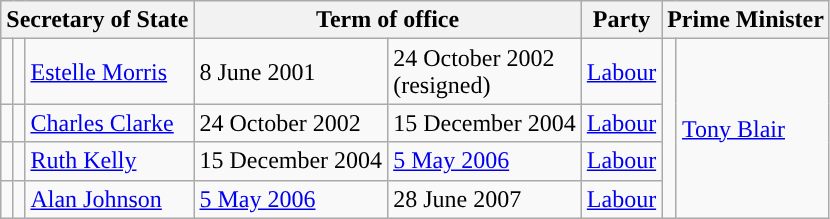<table class="wikitable">
<tr>
<th colspan=3>Secretary of State</th>
<th colspan=2>Term of office</th>
<th>Party</th>
<th colspan=2>Prime Minister</th>
</tr>
<tr style="height:1em">
<td style="background-color:"></td>
<td></td>
<td><a href='#'>Estelle Morris</a></td>
<td>8 June 2001</td>
<td>24 October 2002<br>(resigned)</td>
<td><a href='#'>Labour</a></td>
<td rowspan=4 style="background-color:"></td>
<td rowspan=4><a href='#'>Tony Blair</a></td>
</tr>
<tr style="height:1em">
<td style="background-color:"></td>
<td></td>
<td><a href='#'>Charles Clarke</a></td>
<td>24 October 2002</td>
<td>15 December 2004</td>
<td><a href='#'>Labour</a></td>
</tr>
<tr style="height:1em">
<td style="background-color:"></td>
<td></td>
<td><a href='#'>Ruth Kelly</a></td>
<td>15 December 2004</td>
<td><a href='#'>5 May 2006</a></td>
<td><a href='#'>Labour</a></td>
</tr>
<tr style="height:1em">
<td style="background-color:"></td>
<td></td>
<td><a href='#'>Alan Johnson</a></td>
<td><a href='#'>5 May 2006</a></td>
<td>28 June 2007</td>
<td><a href='#'>Labour</a></td>
</tr>
</table>
